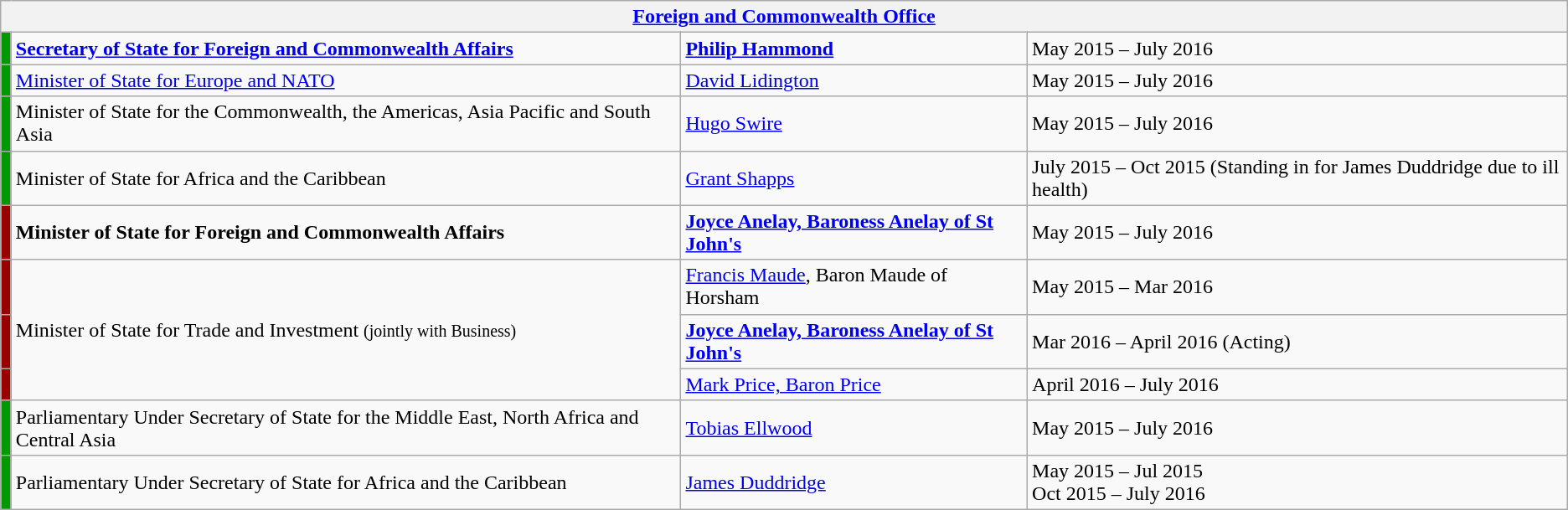<table class="wikitable">
<tr>
<th colspan=4><a href='#'>Foreign and Commonwealth Office</a></th>
</tr>
<tr>
<td style="width:1px; background:#090;"></td>
<td><strong><a href='#'>Secretary of State for Foreign and Commonwealth Affairs</a></strong></td>
<td><strong><a href='#'>Philip Hammond</a></strong></td>
<td>May 2015 – July 2016</td>
</tr>
<tr>
<td style="width:1px; background:#090;"></td>
<td><a href='#'>Minister of State for Europe and NATO</a></td>
<td><a href='#'>David Lidington</a></td>
<td>May 2015 – July 2016</td>
</tr>
<tr>
<td style="width:1px; background:#090;"></td>
<td>Minister of State for the Commonwealth, the Americas, Asia Pacific and South Asia</td>
<td><a href='#'>Hugo Swire</a></td>
<td>May 2015 – July 2016</td>
</tr>
<tr>
<td style="width:1px; background:#090;"></td>
<td>Minister of State for Africa and the Caribbean</td>
<td><a href='#'>Grant Shapps</a></td>
<td>July 2015 – Oct 2015 (Standing in for James Duddridge due to ill health)</td>
</tr>
<tr>
<td style="width:1px; background:#900;"></td>
<td><strong>Minister of State for Foreign and Commonwealth Affairs</strong></td>
<td><strong><a href='#'>Joyce Anelay, Baroness Anelay of St John's</a></strong></td>
<td>May 2015 – July 2016</td>
</tr>
<tr>
<td style="width:1px; background:#900;"></td>
<td rowspan="3">Minister of State for Trade and Investment <small>(jointly with Business)</small></td>
<td><a href='#'>Francis Maude</a>, Baron Maude of Horsham</td>
<td>May 2015 – Mar 2016</td>
</tr>
<tr>
<td style="width:1px; background:#900;"></td>
<td><strong><a href='#'>Joyce Anelay, Baroness Anelay of St John's</a></strong></td>
<td>Mar 2016 – April 2016 (Acting)</td>
</tr>
<tr>
<td style="width:1px; background:#900;"></td>
<td><a href='#'>Mark Price, Baron Price</a></td>
<td>April 2016 – July 2016</td>
</tr>
<tr>
<td style="width:1px; background:#090;"></td>
<td>Parliamentary Under Secretary of State for the Middle East, North Africa and Central Asia</td>
<td><a href='#'>Tobias Ellwood</a></td>
<td>May 2015 – July 2016</td>
</tr>
<tr>
<td style="width:1px; background:#090;"></td>
<td>Parliamentary Under Secretary of State for Africa and the Caribbean</td>
<td><a href='#'>James Duddridge</a></td>
<td>May 2015 – Jul 2015<br>Oct 2015 – July 2016</td>
</tr>
</table>
